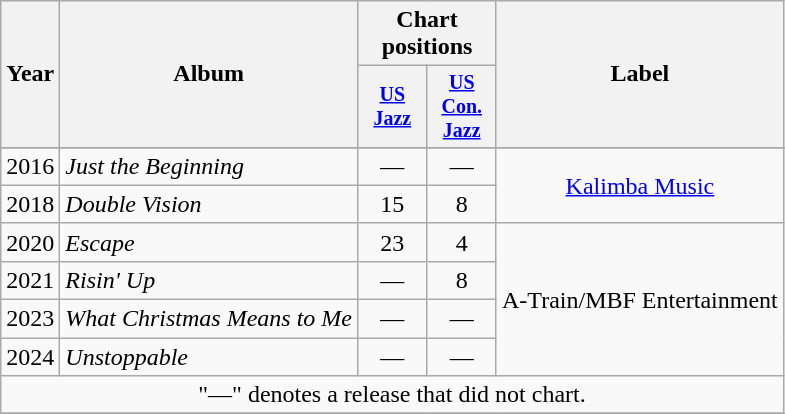<table class="wikitable" style="text-align:center;">
<tr>
<th rowspan="2">Year</th>
<th rowspan="2">Album</th>
<th colspan="2">Chart positions</th>
<th rowspan="2">Label</th>
</tr>
<tr style="font-size:smaller;">
<th style="width:40px;"><a href='#'>US<br>Jazz</a><br></th>
<th style="width:40px;"><a href='#'>US<br>Con.<br>Jazz</a><br></th>
</tr>
<tr style="font-size:smaller;">
</tr>
<tr>
<td>2016</td>
<td style="text-align:left;"><em>Just the Beginning</em></td>
<td>—</td>
<td>—</td>
<td rowspan="2"><a href='#'>Kalimba Music</a></td>
</tr>
<tr>
<td>2018</td>
<td style="text-align:left;"><em>Double Vision</em></td>
<td>15</td>
<td>8</td>
</tr>
<tr>
<td>2020</td>
<td style="text-align:left;"><em>Escape</em></td>
<td>23</td>
<td>4</td>
<td rowspan="4">A-Train/MBF Entertainment</td>
</tr>
<tr>
<td>2021</td>
<td style="text-align:left;"><em>Risin' Up</em></td>
<td>—</td>
<td>8</td>
</tr>
<tr>
<td>2023</td>
<td style="text-align:left;"><em>What Christmas Means to Me</em></td>
<td>—</td>
<td>—</td>
</tr>
<tr>
<td>2024</td>
<td style="text-align:left;"><em>Unstoppable</em></td>
<td>—</td>
<td>—</td>
</tr>
<tr>
<td style=text-align:center" colspan="5" style="font-size: 8pt">"—" denotes a release that did not chart.</td>
</tr>
<tr>
</tr>
</table>
